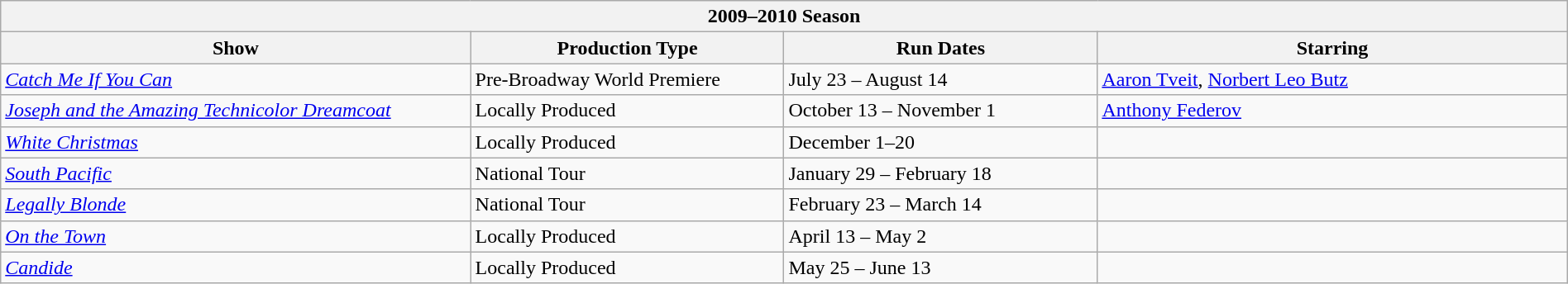<table class="wikitable collapsible autocollapse" width="100%">
<tr>
<th colspan="4">2009–2010 Season</th>
</tr>
<tr>
<th width=30%>Show</th>
<th width=20%>Production Type</th>
<th width=20%>Run Dates</th>
<th width=30%>Starring</th>
</tr>
<tr>
<td><em><a href='#'>Catch Me If You Can</a></em></td>
<td>Pre-Broadway World Premiere</td>
<td>July 23 – August 14</td>
<td><a href='#'>Aaron Tveit</a>, <a href='#'>Norbert Leo Butz</a></td>
</tr>
<tr>
<td><em><a href='#'>Joseph and the Amazing Technicolor Dreamcoat</a></em></td>
<td>Locally Produced</td>
<td>October 13 – November 1</td>
<td><a href='#'>Anthony Federov</a></td>
</tr>
<tr>
<td><em><a href='#'>White Christmas</a></em></td>
<td>Locally Produced</td>
<td>December 1–20</td>
<td></td>
</tr>
<tr>
<td><em><a href='#'>South Pacific</a></em></td>
<td>National Tour</td>
<td>January 29 – February 18</td>
<td></td>
</tr>
<tr>
<td><em><a href='#'>Legally Blonde</a></em></td>
<td>National Tour</td>
<td>February 23 – March 14</td>
<td></td>
</tr>
<tr>
<td><em><a href='#'>On the Town</a></em></td>
<td>Locally Produced</td>
<td>April 13 – May 2</td>
<td></td>
</tr>
<tr>
<td><em><a href='#'>Candide</a></em></td>
<td>Locally Produced</td>
<td>May 25 – June 13</td>
<td></td>
</tr>
</table>
